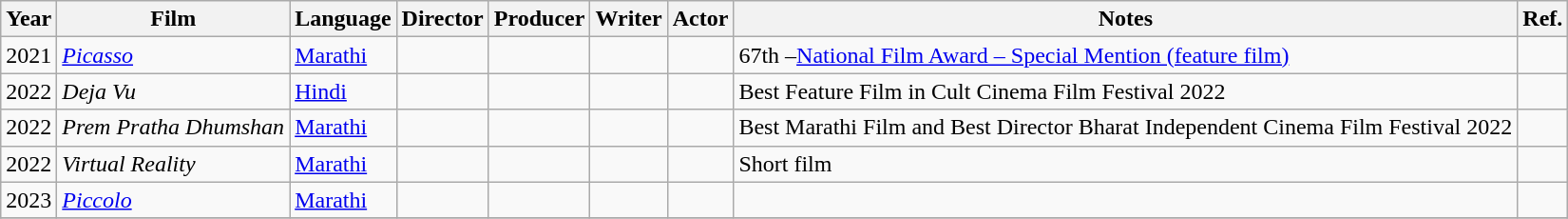<table class="wikitable sortable">
<tr>
<th>Year</th>
<th>Film</th>
<th>Language</th>
<th>Director</th>
<th>Producer</th>
<th>Writer</th>
<th>Actor</th>
<th class="unsortable">Notes</th>
<th class="unsortable">Ref.</th>
</tr>
<tr>
<td>2021</td>
<td><em><a href='#'>Picasso</a></em></td>
<td><a href='#'>Marathi</a></td>
<td></td>
<td></td>
<td></td>
<td></td>
<td>67th –<a href='#'>National Film Award – Special Mention (feature film)</a></td>
<td></td>
</tr>
<tr>
<td>2022</td>
<td><em>Deja Vu</em></td>
<td><a href='#'>Hindi</a></td>
<td></td>
<td></td>
<td></td>
<td></td>
<td>Best Feature Film in Cult Cinema Film Festival 2022</td>
<td></td>
</tr>
<tr>
<td>2022</td>
<td><em>Prem Pratha Dhumshan</em></td>
<td><a href='#'>Marathi</a></td>
<td></td>
<td></td>
<td></td>
<td></td>
<td>Best Marathi Film and Best Director Bharat Independent Cinema Film Festival 2022</td>
<td></td>
</tr>
<tr>
<td>2022</td>
<td><em>Virtual Reality</em></td>
<td><a href='#'>Marathi</a></td>
<td></td>
<td></td>
<td></td>
<td></td>
<td>Short film</td>
<td></td>
</tr>
<tr>
<td>2023</td>
<td><em><a href='#'>Piccolo</a></em></td>
<td><a href='#'>Marathi</a></td>
<td></td>
<td></td>
<td></td>
<td></td>
<td></td>
<td></td>
</tr>
<tr>
</tr>
</table>
